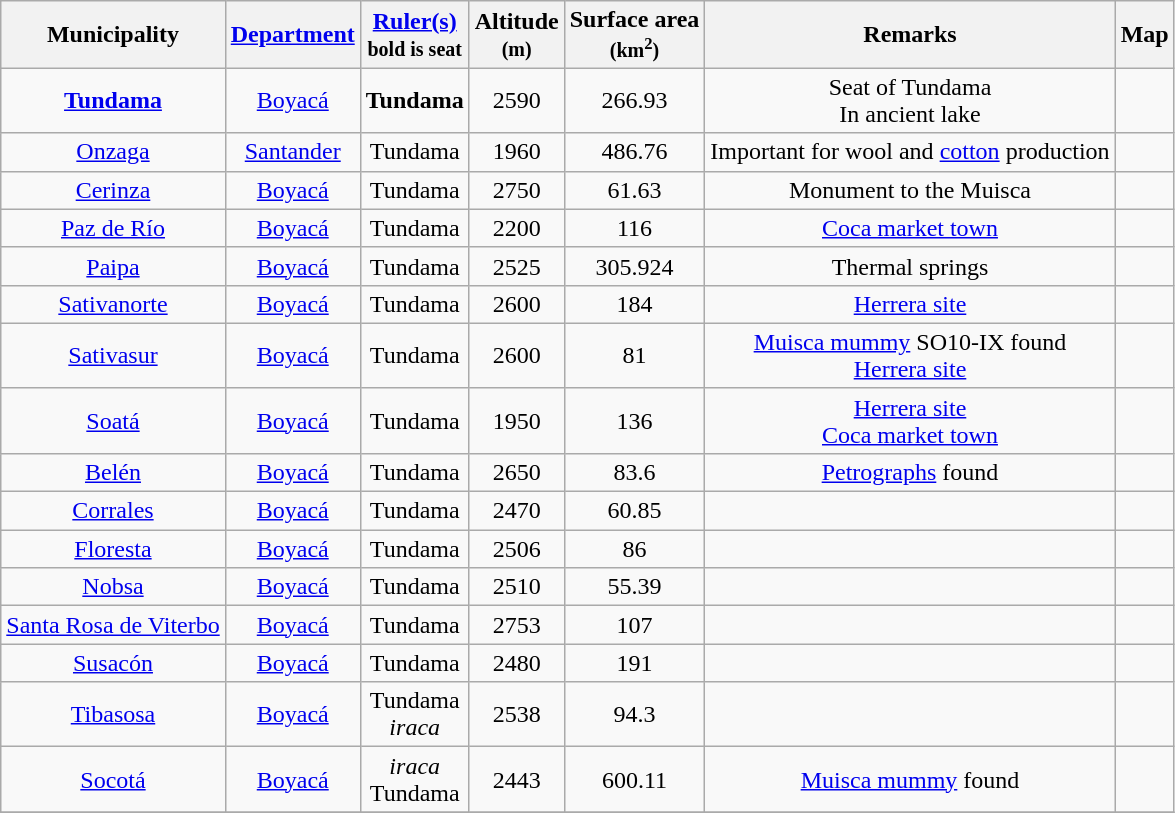<table class="wikitable sortable mw-collapsible mw-collapsed">
<tr>
<th scope="col">Municipality</th>
<th scope="col"><a href='#'>Department</a></th>
<th scope="col"><a href='#'>Ruler(s)</a><br><small>bold is seat</small></th>
<th scope="col">Altitude<br><small>(m)</small></th>
<th scope="col">Surface area<br><small>(km<sup>2</sup>)</small></th>
<th scope="col">Remarks</th>
<th scope="col">Map</th>
</tr>
<tr>
<td align=center><strong><a href='#'>Tundama</a></strong></td>
<td align=center><a href='#'>Boyacá</a></td>
<td align=center><strong>Tundama</strong></td>
<td align=center>2590</td>
<td align=center>266.93</td>
<td align=center>Seat of Tundama<br>In ancient lake</td>
<td align=center></td>
</tr>
<tr>
<td align=center><a href='#'>Onzaga</a></td>
<td align=center><a href='#'>Santander</a></td>
<td align=center>Tundama</td>
<td align=center>1960</td>
<td align=center>486.76</td>
<td align=center>Important for wool and <a href='#'>cotton</a> production</td>
<td align=center></td>
</tr>
<tr>
<td align=center><a href='#'>Cerinza</a></td>
<td align=center><a href='#'>Boyacá</a></td>
<td align=center>Tundama</td>
<td align=center>2750</td>
<td align=center>61.63</td>
<td align=center>Monument to the Muisca</td>
<td align=center></td>
</tr>
<tr>
<td align=center><a href='#'>Paz de Río</a></td>
<td align=center><a href='#'>Boyacá</a></td>
<td align=center>Tundama</td>
<td align=center>2200</td>
<td align=center>116</td>
<td align=center><a href='#'>Coca market town</a></td>
<td align=center></td>
</tr>
<tr>
<td align=center><a href='#'>Paipa</a></td>
<td align=center><a href='#'>Boyacá</a></td>
<td align=center>Tundama</td>
<td align=center>2525</td>
<td align=center>305.924</td>
<td align=center>Thermal springs</td>
<td align=center></td>
</tr>
<tr>
<td align=center><a href='#'>Sativanorte</a></td>
<td align=center><a href='#'>Boyacá</a></td>
<td align=center>Tundama</td>
<td align=center>2600</td>
<td align=center>184</td>
<td align=center><a href='#'>Herrera site</a></td>
<td align=center></td>
</tr>
<tr>
<td align=center><a href='#'>Sativasur</a></td>
<td align=center><a href='#'>Boyacá</a></td>
<td align=center>Tundama</td>
<td align=center>2600</td>
<td align=center>81</td>
<td align=center><a href='#'>Muisca mummy</a> SO10-IX found<br><a href='#'>Herrera site</a></td>
<td align=center></td>
</tr>
<tr>
<td align=center><a href='#'>Soatá</a></td>
<td align=center><a href='#'>Boyacá</a></td>
<td align=center>Tundama</td>
<td align=center>1950</td>
<td align=center>136</td>
<td align=center><a href='#'>Herrera site</a><br><a href='#'>Coca market town</a></td>
<td align=center></td>
</tr>
<tr>
<td align=center><a href='#'>Belén</a></td>
<td align=center><a href='#'>Boyacá</a></td>
<td align=center>Tundama</td>
<td align=center>2650</td>
<td align=center>83.6</td>
<td align=center><a href='#'>Petrographs</a> found</td>
<td align=center></td>
</tr>
<tr>
<td align=center><a href='#'>Corrales</a></td>
<td align=center><a href='#'>Boyacá</a></td>
<td align=center>Tundama</td>
<td align=center>2470</td>
<td align=center>60.85</td>
<td align=center></td>
<td align=center></td>
</tr>
<tr>
<td align=center><a href='#'>Floresta</a></td>
<td align=center><a href='#'>Boyacá</a></td>
<td align=center>Tundama</td>
<td align=center>2506</td>
<td align=center>86</td>
<td align=center></td>
<td align=center></td>
</tr>
<tr>
<td align=center><a href='#'>Nobsa</a></td>
<td align=center><a href='#'>Boyacá</a></td>
<td align=center>Tundama</td>
<td align=center>2510</td>
<td align=center>55.39</td>
<td align=center></td>
<td align=center></td>
</tr>
<tr>
<td align=center><a href='#'>Santa Rosa de Viterbo</a></td>
<td align=center><a href='#'>Boyacá</a></td>
<td align=center>Tundama</td>
<td align=center>2753</td>
<td align=center>107</td>
<td align=center></td>
<td align=center></td>
</tr>
<tr>
<td align=center><a href='#'>Susacón</a></td>
<td align=center><a href='#'>Boyacá</a></td>
<td align=center>Tundama</td>
<td align=center>2480</td>
<td align=center>191</td>
<td align=center></td>
<td align=center></td>
</tr>
<tr>
<td align=center><a href='#'>Tibasosa</a></td>
<td align=center><a href='#'>Boyacá</a></td>
<td align=center>Tundama<br><em>iraca</em></td>
<td align=center>2538</td>
<td align=center>94.3</td>
<td align=center></td>
<td align=center></td>
</tr>
<tr>
<td align=center><a href='#'>Socotá</a></td>
<td align=center><a href='#'>Boyacá</a></td>
<td align=center><em>iraca</em><br>Tundama</td>
<td align=center>2443</td>
<td align=center>600.11</td>
<td align=center><a href='#'>Muisca mummy</a> found</td>
<td align=center></td>
</tr>
<tr>
</tr>
</table>
